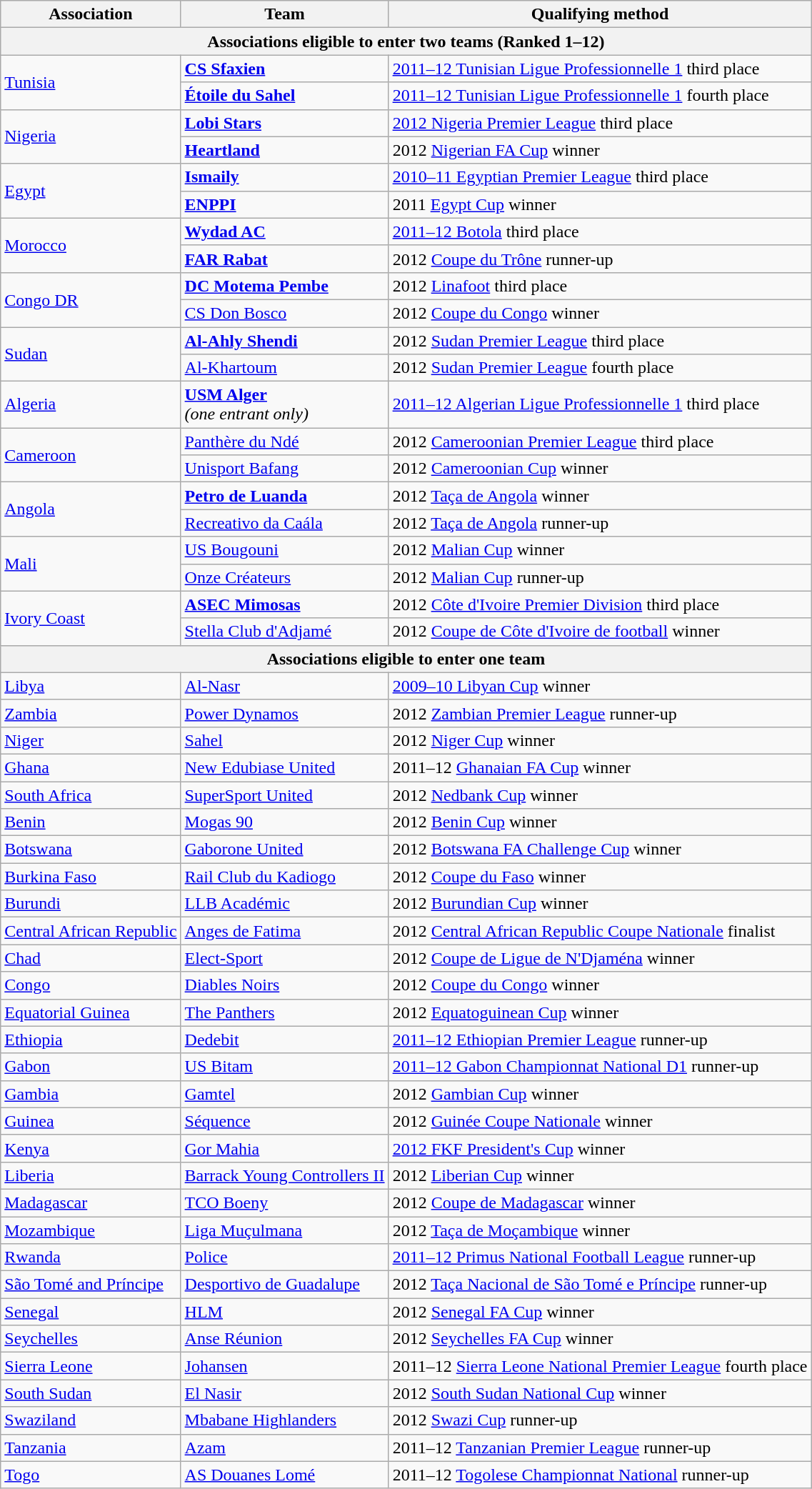<table class="wikitable">
<tr>
<th>Association</th>
<th>Team</th>
<th>Qualifying method</th>
</tr>
<tr>
<th colspan=3>Associations eligible to enter two teams (Ranked 1–12)</th>
</tr>
<tr>
<td rowspan=2> <a href='#'>Tunisia</a><br></td>
<td><strong><a href='#'>CS Sfaxien</a></strong></td>
<td><a href='#'>2011–12 Tunisian Ligue Professionnelle 1</a> third place</td>
</tr>
<tr>
<td><strong><a href='#'>Étoile du Sahel</a></strong></td>
<td><a href='#'>2011–12 Tunisian Ligue Professionnelle 1</a> fourth place</td>
</tr>
<tr>
<td rowspan=2> <a href='#'>Nigeria</a><br></td>
<td><strong><a href='#'>Lobi Stars</a></strong></td>
<td><a href='#'>2012 Nigeria Premier League</a> third place</td>
</tr>
<tr>
<td><strong><a href='#'>Heartland</a></strong></td>
<td>2012 <a href='#'>Nigerian FA Cup</a> winner</td>
</tr>
<tr>
<td rowspan=2> <a href='#'>Egypt</a><br></td>
<td><strong><a href='#'>Ismaily</a></strong></td>
<td><a href='#'>2010–11 Egyptian Premier League</a> third place</td>
</tr>
<tr>
<td><strong><a href='#'>ENPPI</a></strong></td>
<td>2011 <a href='#'>Egypt Cup</a> winner</td>
</tr>
<tr>
<td rowspan=2> <a href='#'>Morocco</a><br></td>
<td><strong><a href='#'>Wydad AC</a></strong></td>
<td><a href='#'>2011–12 Botola</a> third place</td>
</tr>
<tr>
<td><strong><a href='#'>FAR Rabat</a></strong></td>
<td>2012 <a href='#'>Coupe du Trône</a> runner-up</td>
</tr>
<tr>
<td rowspan=2> <a href='#'>Congo DR</a><br></td>
<td><strong><a href='#'>DC Motema Pembe</a></strong></td>
<td>2012 <a href='#'>Linafoot</a> third place</td>
</tr>
<tr>
<td><a href='#'>CS Don Bosco</a></td>
<td>2012 <a href='#'>Coupe du Congo</a> winner</td>
</tr>
<tr>
<td rowspan=2> <a href='#'>Sudan</a><br></td>
<td><strong><a href='#'>Al-Ahly Shendi</a></strong></td>
<td>2012 <a href='#'>Sudan Premier League</a> third place</td>
</tr>
<tr>
<td><a href='#'>Al-Khartoum</a></td>
<td>2012 <a href='#'>Sudan Premier League</a> fourth place</td>
</tr>
<tr>
<td> <a href='#'>Algeria</a><br></td>
<td><strong><a href='#'>USM Alger</a></strong><br><em>(one entrant only)</em></td>
<td><a href='#'>2011–12 Algerian Ligue Professionnelle 1</a> third place</td>
</tr>
<tr>
<td rowspan=2> <a href='#'>Cameroon</a><br></td>
<td><a href='#'>Panthère du Ndé</a></td>
<td>2012 <a href='#'>Cameroonian Premier League</a> third place</td>
</tr>
<tr>
<td><a href='#'>Unisport Bafang</a></td>
<td>2012 <a href='#'>Cameroonian Cup</a> winner</td>
</tr>
<tr>
<td rowspan=2> <a href='#'>Angola</a><br></td>
<td><strong><a href='#'>Petro de Luanda</a></strong></td>
<td>2012 <a href='#'>Taça de Angola</a> winner</td>
</tr>
<tr>
<td><a href='#'>Recreativo da Caála</a></td>
<td>2012 <a href='#'>Taça de Angola</a> runner-up</td>
</tr>
<tr>
<td rowspan=2> <a href='#'>Mali</a><br></td>
<td><a href='#'>US Bougouni</a></td>
<td>2012 <a href='#'>Malian Cup</a> winner</td>
</tr>
<tr>
<td><a href='#'>Onze Créateurs</a></td>
<td>2012 <a href='#'>Malian Cup</a> runner-up</td>
</tr>
<tr>
<td rowspan=2> <a href='#'>Ivory Coast</a><br></td>
<td><strong><a href='#'>ASEC Mimosas</a></strong></td>
<td>2012 <a href='#'>Côte d'Ivoire Premier Division</a> third place</td>
</tr>
<tr>
<td><a href='#'>Stella Club d'Adjamé</a></td>
<td>2012 <a href='#'>Coupe de Côte d'Ivoire de football</a> winner</td>
</tr>
<tr>
<th colspan=3>Associations eligible to enter one team</th>
</tr>
<tr>
<td> <a href='#'>Libya</a><br></td>
<td><a href='#'>Al-Nasr</a></td>
<td><a href='#'>2009–10 Libyan Cup</a> winner</td>
</tr>
<tr>
<td> <a href='#'>Zambia</a><br></td>
<td><a href='#'>Power Dynamos</a></td>
<td>2012 <a href='#'>Zambian Premier League</a> runner-up</td>
</tr>
<tr>
<td> <a href='#'>Niger</a><br></td>
<td><a href='#'>Sahel</a></td>
<td>2012 <a href='#'>Niger Cup</a> winner</td>
</tr>
<tr>
<td> <a href='#'>Ghana</a><br></td>
<td><a href='#'>New Edubiase United</a></td>
<td>2011–12 <a href='#'>Ghanaian FA Cup</a> winner</td>
</tr>
<tr>
<td> <a href='#'>South Africa</a><br></td>
<td><a href='#'>SuperSport United</a></td>
<td>2012 <a href='#'>Nedbank Cup</a> winner</td>
</tr>
<tr>
<td> <a href='#'>Benin</a></td>
<td><a href='#'>Mogas 90</a></td>
<td>2012 <a href='#'>Benin Cup</a> winner</td>
</tr>
<tr>
<td> <a href='#'>Botswana</a></td>
<td><a href='#'>Gaborone United</a></td>
<td>2012 <a href='#'>Botswana FA Challenge Cup</a> winner</td>
</tr>
<tr>
<td> <a href='#'>Burkina Faso</a></td>
<td><a href='#'>Rail Club du Kadiogo</a></td>
<td>2012 <a href='#'>Coupe du Faso</a> winner</td>
</tr>
<tr>
<td> <a href='#'>Burundi</a></td>
<td><a href='#'>LLB Académic</a></td>
<td>2012 <a href='#'>Burundian Cup</a> winner</td>
</tr>
<tr>
<td> <a href='#'>Central African Republic</a></td>
<td><a href='#'>Anges de Fatima</a></td>
<td>2012 <a href='#'>Central African Republic Coupe Nationale</a> finalist</td>
</tr>
<tr>
<td> <a href='#'>Chad</a></td>
<td><a href='#'>Elect-Sport</a></td>
<td>2012 <a href='#'>Coupe de Ligue de N'Djaména</a> winner</td>
</tr>
<tr>
<td> <a href='#'>Congo</a></td>
<td><a href='#'>Diables Noirs</a></td>
<td>2012 <a href='#'>Coupe du Congo</a> winner</td>
</tr>
<tr>
<td> <a href='#'>Equatorial Guinea</a></td>
<td><a href='#'>The Panthers</a></td>
<td>2012 <a href='#'>Equatoguinean Cup</a> winner</td>
</tr>
<tr>
<td> <a href='#'>Ethiopia</a></td>
<td><a href='#'>Dedebit</a></td>
<td><a href='#'>2011–12 Ethiopian Premier League</a> runner-up</td>
</tr>
<tr>
<td> <a href='#'>Gabon</a></td>
<td><a href='#'>US Bitam</a></td>
<td><a href='#'>2011–12 Gabon Championnat National D1</a> runner-up</td>
</tr>
<tr>
<td> <a href='#'>Gambia</a></td>
<td><a href='#'>Gamtel</a></td>
<td>2012 <a href='#'>Gambian Cup</a> winner</td>
</tr>
<tr>
<td> <a href='#'>Guinea</a></td>
<td><a href='#'>Séquence</a></td>
<td>2012 <a href='#'>Guinée Coupe Nationale</a> winner</td>
</tr>
<tr>
<td> <a href='#'>Kenya</a></td>
<td><a href='#'>Gor Mahia</a></td>
<td><a href='#'>2012 FKF President's Cup</a> winner</td>
</tr>
<tr>
<td> <a href='#'>Liberia</a></td>
<td><a href='#'>Barrack Young Controllers II</a></td>
<td>2012 <a href='#'>Liberian Cup</a> winner</td>
</tr>
<tr>
<td> <a href='#'>Madagascar</a></td>
<td><a href='#'>TCO Boeny</a></td>
<td>2012 <a href='#'>Coupe de Madagascar</a> winner</td>
</tr>
<tr>
<td> <a href='#'>Mozambique</a></td>
<td><a href='#'>Liga Muçulmana</a></td>
<td>2012 <a href='#'>Taça de Moçambique</a> winner</td>
</tr>
<tr>
<td> <a href='#'>Rwanda</a></td>
<td><a href='#'>Police</a></td>
<td><a href='#'>2011–12 Primus National Football League</a> runner-up</td>
</tr>
<tr>
<td> <a href='#'>São Tomé and Príncipe</a></td>
<td><a href='#'>Desportivo de Guadalupe</a></td>
<td>2012 <a href='#'>Taça Nacional de São Tomé e Príncipe</a> runner-up</td>
</tr>
<tr>
<td> <a href='#'>Senegal</a></td>
<td><a href='#'>HLM</a></td>
<td>2012 <a href='#'>Senegal FA Cup</a> winner</td>
</tr>
<tr>
<td> <a href='#'>Seychelles</a></td>
<td><a href='#'>Anse Réunion</a></td>
<td>2012 <a href='#'>Seychelles FA Cup</a> winner</td>
</tr>
<tr>
<td> <a href='#'>Sierra Leone</a></td>
<td><a href='#'>Johansen</a></td>
<td>2011–12 <a href='#'>Sierra Leone National Premier League</a> fourth place</td>
</tr>
<tr>
<td> <a href='#'>South Sudan</a></td>
<td><a href='#'>El Nasir</a></td>
<td>2012 <a href='#'>South Sudan National Cup</a> winner</td>
</tr>
<tr>
<td> <a href='#'>Swaziland</a></td>
<td><a href='#'>Mbabane Highlanders</a></td>
<td>2012 <a href='#'>Swazi Cup</a> runner-up</td>
</tr>
<tr>
<td> <a href='#'>Tanzania</a></td>
<td><a href='#'>Azam</a></td>
<td>2011–12 <a href='#'>Tanzanian Premier League</a> runner-up</td>
</tr>
<tr>
<td> <a href='#'>Togo</a></td>
<td><a href='#'>AS Douanes Lomé</a></td>
<td>2011–12 <a href='#'>Togolese Championnat National</a> runner-up</td>
</tr>
</table>
